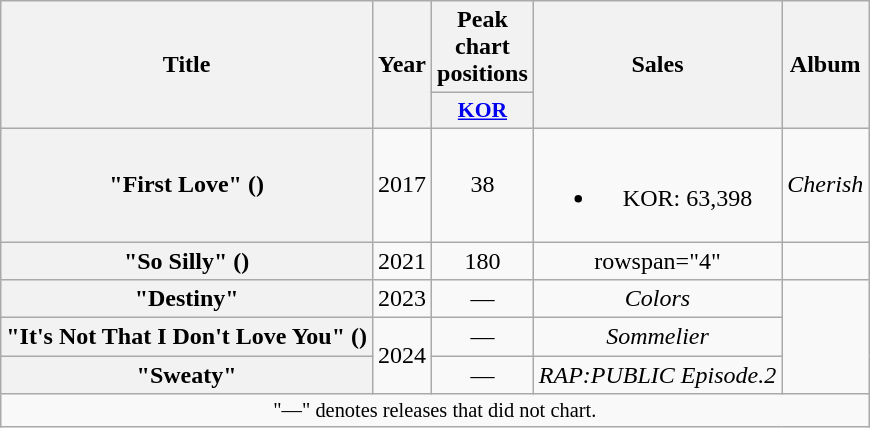<table class="wikitable plainrowheaders" style="text-align:center">
<tr>
<th scope="col" rowspan="2">Title</th>
<th scope="col" rowspan="2">Year</th>
<th scope="col">Peak chart positions</th>
<th scope="col" rowspan="2">Sales<br></th>
<th scope="col" rowspan="2">Album</th>
</tr>
<tr>
<th scope="col" style="font-size:90%; width:2.5em"><a href='#'>KOR</a><br></th>
</tr>
<tr>
<th scope="row">"First Love" ()<br></th>
<td>2017</td>
<td>38</td>
<td><br><ul><li>KOR: 63,398</li></ul></td>
<td><em>Cherish</em></td>
</tr>
<tr>
<th scope="row">"So Silly" ()<br></th>
<td>2021</td>
<td>180</td>
<td>rowspan="4" </td>
<td></td>
</tr>
<tr>
<th scope="row">"Destiny"<br></th>
<td>2023</td>
<td>—</td>
<td><em>Colors</em></td>
</tr>
<tr>
<th scope="row">"It's Not That I Don't Love You" ()<br></th>
<td rowspan="2">2024</td>
<td>—</td>
<td><em>Sommelier</em></td>
</tr>
<tr>
<th scope="row">"Sweaty"<br></th>
<td>—</td>
<td><em>RAP:PUBLIC Episode.2</em></td>
</tr>
<tr>
<td colspan="5" style="font-size:85%">"—" denotes releases that did not chart.</td>
</tr>
</table>
